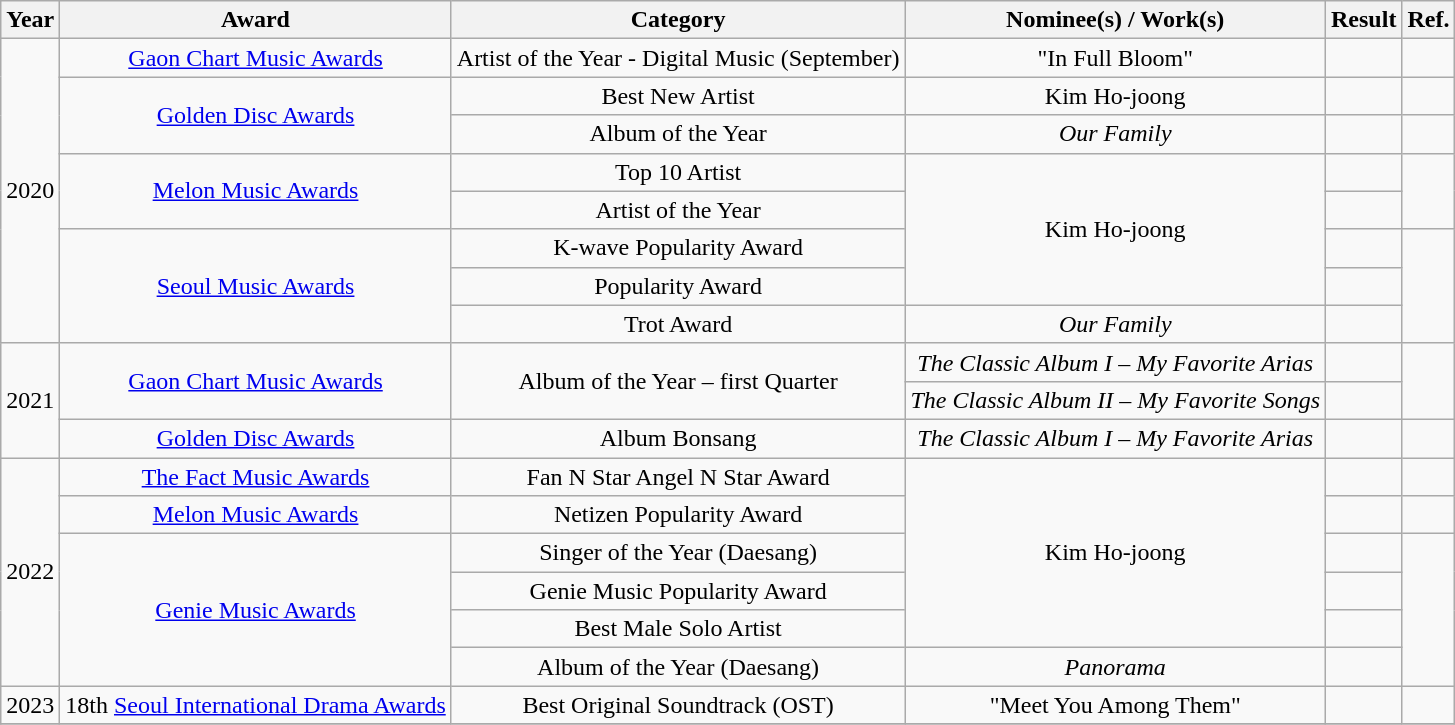<table class="wikitable plainrowheaders" style="text-align:center;">
<tr>
<th>Year</th>
<th>Award</th>
<th>Category</th>
<th>Nominee(s) / Work(s)</th>
<th>Result</th>
<th>Ref.</th>
</tr>
<tr>
<td rowspan="8">2020</td>
<td><a href='#'>Gaon Chart Music Awards</a></td>
<td>Artist of the Year - Digital Music (September)</td>
<td>"In Full Bloom"</td>
<td></td>
<td></td>
</tr>
<tr>
<td rowspan="2"><a href='#'>Golden Disc Awards</a></td>
<td>Best New Artist</td>
<td>Kim Ho-joong</td>
<td></td>
<td></td>
</tr>
<tr>
<td>Album of the Year</td>
<td><em>Our Family</em></td>
<td></td>
<td></td>
</tr>
<tr>
<td rowspan="2"><a href='#'>Melon Music Awards</a></td>
<td>Top 10 Artist</td>
<td rowspan="4">Kim Ho-joong</td>
<td></td>
<td rowspan="2"></td>
</tr>
<tr>
<td>Artist of the Year</td>
<td></td>
</tr>
<tr>
<td rowspan="3"><a href='#'>Seoul Music Awards</a></td>
<td>K-wave Popularity Award</td>
<td></td>
<td rowspan="3"></td>
</tr>
<tr>
<td>Popularity Award</td>
<td></td>
</tr>
<tr>
<td>Trot Award</td>
<td><em>Our Family</em></td>
<td></td>
</tr>
<tr>
<td rowspan="3">2021</td>
<td rowspan="2"><a href='#'>Gaon Chart Music Awards</a></td>
<td style="text-align:center" rowspan="2">Album of the Year – first Quarter</td>
<td><em>The Classic Album I – My Favorite Arias</em></td>
<td></td>
<td rowspan="2"></td>
</tr>
<tr>
<td><em>The Classic Album II – My Favorite Songs</em></td>
<td></td>
</tr>
<tr>
<td><a href='#'>Golden Disc Awards</a></td>
<td>Album Bonsang</td>
<td><em>The Classic Album I – My Favorite Arias</em></td>
<td></td>
<td></td>
</tr>
<tr>
<td rowspan="6">2022</td>
<td><a href='#'>The Fact Music Awards</a></td>
<td>Fan N Star Angel N Star Award</td>
<td rowspan="5">Kim Ho-joong</td>
<td></td>
<td style="text-align:center"></td>
</tr>
<tr>
<td><a href='#'>Melon Music Awards</a></td>
<td>Netizen Popularity Award</td>
<td></td>
<td></td>
</tr>
<tr>
<td rowspan="4"><a href='#'>Genie Music Awards</a></td>
<td>Singer of the Year (Daesang)</td>
<td></td>
<td rowspan="4"></td>
</tr>
<tr>
<td>Genie Music Popularity Award</td>
<td></td>
</tr>
<tr>
<td>Best Male Solo Artist</td>
<td></td>
</tr>
<tr>
<td>Album of the Year (Daesang)</td>
<td><em>Panorama</em></td>
<td></td>
</tr>
<tr>
<td>2023</td>
<td>18th <a href='#'>Seoul International Drama Awards</a></td>
<td>Best Original Soundtrack (OST)</td>
<td>"Meet You Among Them"</td>
<td></td>
<td></td>
</tr>
<tr>
</tr>
</table>
